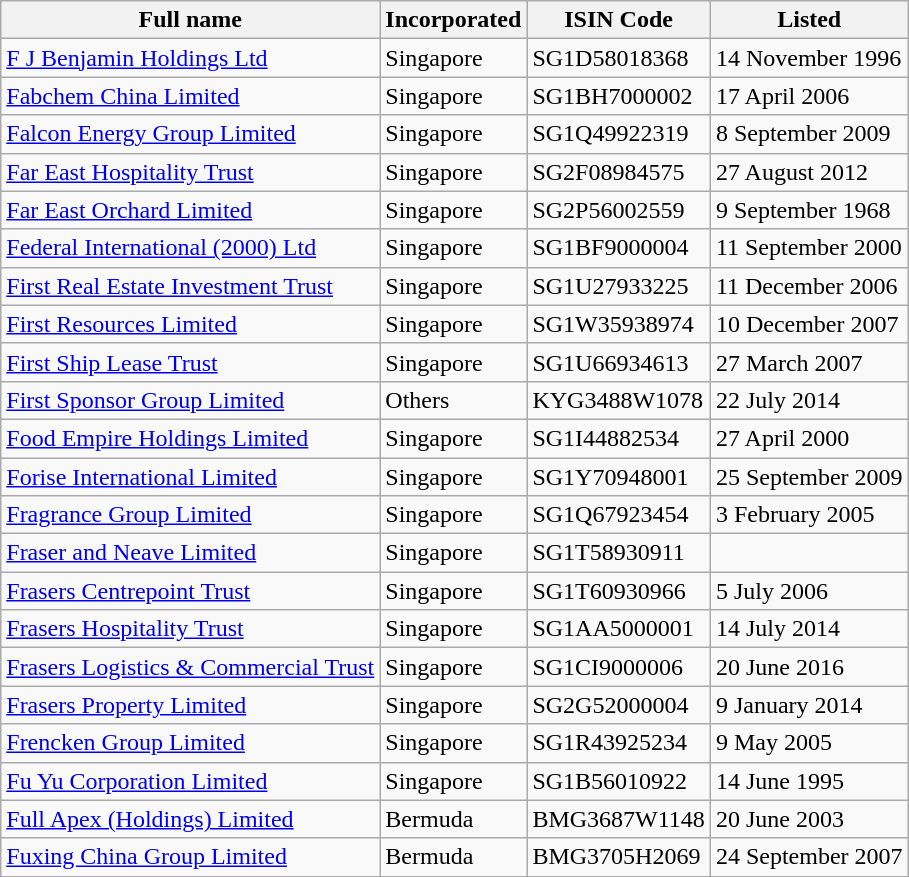<table class="wikitable">
<tr>
<th>Full name</th>
<th>Incorporated</th>
<th>ISIN Code</th>
<th>Listed</th>
</tr>
<tr>
<td><a href='#'>F J Benjamin Holdings Ltd</a></td>
<td>Singapore</td>
<td>SG1D58018368</td>
<td>14 November 1996</td>
</tr>
<tr>
<td><a href='#'>Fabchem China Limited</a></td>
<td>Singapore</td>
<td>SG1BH7000002</td>
<td>17 April 2006</td>
</tr>
<tr>
<td><a href='#'>Falcon Energy Group Limited</a></td>
<td>Singapore</td>
<td>SG1Q49922319</td>
<td>8 September 2009</td>
</tr>
<tr>
<td><a href='#'>Far East Hospitality Trust</a></td>
<td>Singapore</td>
<td>SG2F08984575</td>
<td>27 August 2012</td>
</tr>
<tr>
<td><a href='#'>Far East Orchard Limited</a></td>
<td>Singapore</td>
<td>SG2P56002559</td>
<td>9 September 1968</td>
</tr>
<tr>
<td><a href='#'>Federal International (2000) Ltd</a></td>
<td>Singapore</td>
<td>SG1BF9000004</td>
<td>11 September 2000</td>
</tr>
<tr>
<td><a href='#'>First Real Estate Investment Trust</a></td>
<td>Singapore</td>
<td>SG1U27933225</td>
<td>11 December 2006</td>
</tr>
<tr>
<td><a href='#'>First Resources Limited</a></td>
<td>Singapore</td>
<td>SG1W35938974</td>
<td>10 December 2007</td>
</tr>
<tr>
<td><a href='#'>First Ship Lease Trust</a></td>
<td>Singapore</td>
<td>SG1U66934613</td>
<td>27 March 2007</td>
</tr>
<tr>
<td><a href='#'>First Sponsor Group Limited</a></td>
<td>Others</td>
<td>KYG3488W1078</td>
<td>22 July 2014</td>
</tr>
<tr>
<td><a href='#'>Food Empire Holdings Limited</a></td>
<td>Singapore</td>
<td>SG1I44882534</td>
<td>27 April 2000</td>
</tr>
<tr>
<td><a href='#'>Forise International Limited</a></td>
<td>Singapore</td>
<td>SG1Y70948001</td>
<td>25 September 2009</td>
</tr>
<tr>
<td><a href='#'>Fragrance Group Limited</a></td>
<td>Singapore</td>
<td>SG1Q67923454</td>
<td>3 February 2005</td>
</tr>
<tr>
<td><a href='#'>Fraser and Neave Limited</a></td>
<td>Singapore</td>
<td>SG1T58930911</td>
<td></td>
</tr>
<tr>
<td><a href='#'>Frasers Centrepoint Trust</a></td>
<td>Singapore</td>
<td>SG1T60930966</td>
<td>5 July 2006</td>
</tr>
<tr>
<td><a href='#'>Frasers Hospitality Trust</a></td>
<td>Singapore</td>
<td>SG1AA5000001</td>
<td>14 July 2014</td>
</tr>
<tr>
<td><a href='#'>Frasers Logistics & Commercial Trust</a></td>
<td>Singapore</td>
<td>SG1CI9000006</td>
<td>20 June 2016</td>
</tr>
<tr>
<td><a href='#'>Frasers Property Limited</a></td>
<td>Singapore</td>
<td>SG2G52000004</td>
<td>9 January 2014</td>
</tr>
<tr>
<td><a href='#'>Frencken Group Limited</a></td>
<td>Singapore</td>
<td>SG1R43925234</td>
<td>9 May 2005</td>
</tr>
<tr>
<td><a href='#'>Fu Yu Corporation Limited</a></td>
<td>Singapore</td>
<td>SG1B56010922</td>
<td>14 June 1995</td>
</tr>
<tr>
<td><a href='#'>Full Apex (Holdings) Limited</a></td>
<td>Bermuda</td>
<td>BMG3687W1148</td>
<td>20 June 2003</td>
</tr>
<tr>
<td><a href='#'>Fuxing China Group Limited</a></td>
<td>Bermuda</td>
<td>BMG3705H2069</td>
<td>24 September 2007</td>
</tr>
</table>
